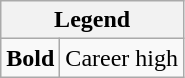<table class="wikitable mw-collapsible">
<tr>
<th colspan="2">Legend</th>
</tr>
<tr>
<td><strong>Bold</strong></td>
<td>Career high</td>
</tr>
</table>
